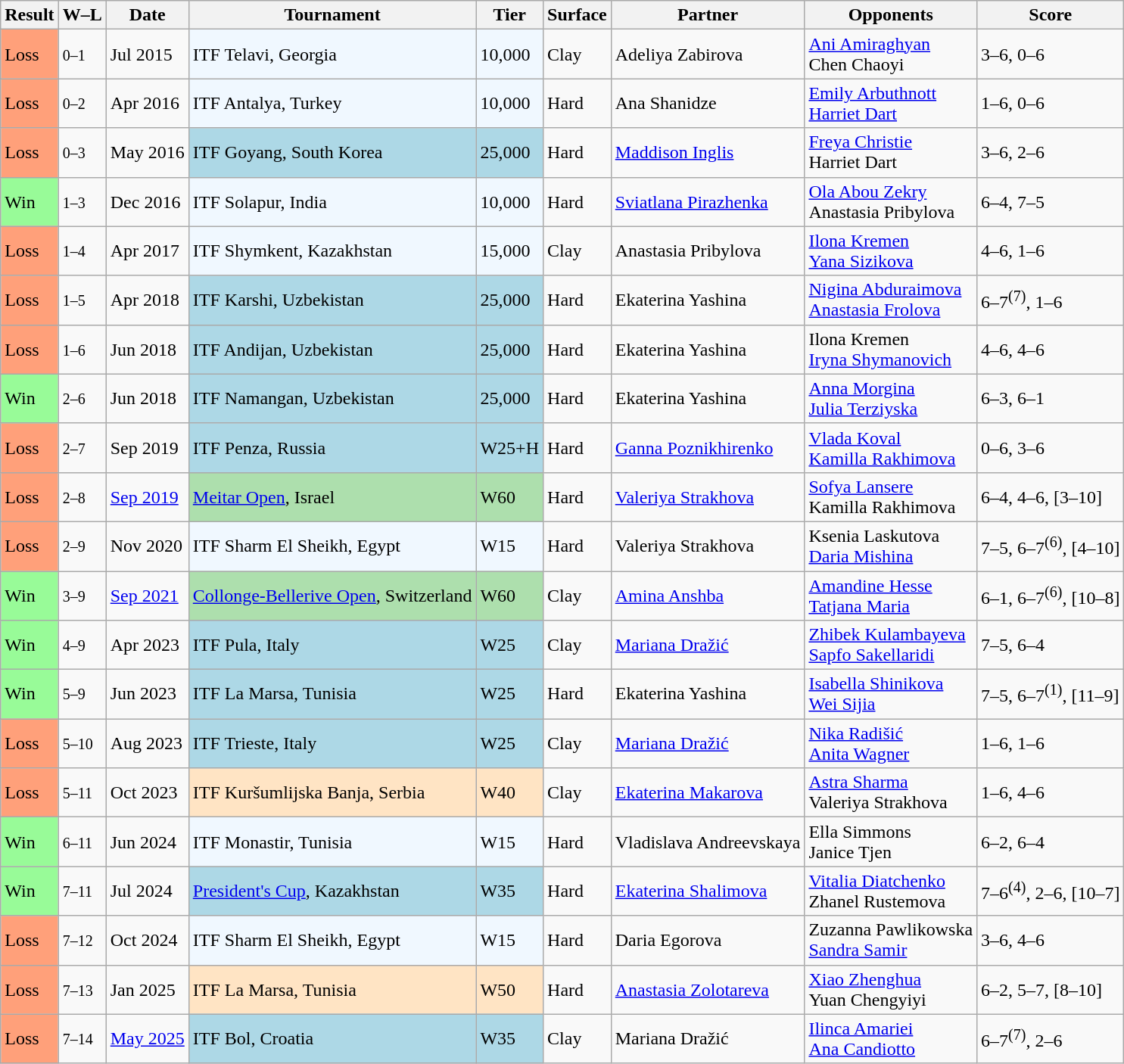<table class="sortable wikitable">
<tr>
<th>Result</th>
<th class="unsortable">W–L</th>
<th>Date</th>
<th>Tournament</th>
<th>Tier</th>
<th>Surface</th>
<th>Partner</th>
<th>Opponents</th>
<th class="unsortable">Score</th>
</tr>
<tr>
<td bgcolor=ffa07a>Loss</td>
<td><small>0–1</small></td>
<td>Jul 2015</td>
<td bgcolor=#f0f8ff>ITF Telavi, Georgia</td>
<td bgcolor=#f0f8ff>10,000</td>
<td>Clay</td>
<td> Adeliya Zabirova</td>
<td> <a href='#'>Ani Amiraghyan</a> <br>  Chen Chaoyi</td>
<td>3–6, 0–6</td>
</tr>
<tr>
<td bgcolor=ffa07a>Loss</td>
<td><small>0–2</small></td>
<td>Apr 2016</td>
<td bgcolor=#f0f8ff>ITF Antalya, Turkey</td>
<td bgcolor=#f0f8ff>10,000</td>
<td>Hard</td>
<td> Ana Shanidze</td>
<td> <a href='#'>Emily Arbuthnott</a> <br>  <a href='#'>Harriet Dart</a></td>
<td>1–6, 0–6</td>
</tr>
<tr>
<td bgcolor=ffa07a>Loss</td>
<td><small>0–3</small></td>
<td>May 2016</td>
<td bgcolor=lightblue>ITF Goyang, South Korea</td>
<td bgcolor=lightblue>25,000</td>
<td>Hard</td>
<td> <a href='#'>Maddison Inglis</a></td>
<td> <a href='#'>Freya Christie</a> <br>  Harriet Dart</td>
<td>3–6, 2–6</td>
</tr>
<tr>
<td bgcolor=98FB98>Win</td>
<td><small>1–3</small></td>
<td>Dec 2016</td>
<td bgcolor=#f0f8ff>ITF Solapur, India</td>
<td bgcolor=#f0f8ff>10,000</td>
<td>Hard</td>
<td> <a href='#'>Sviatlana Pirazhenka</a></td>
<td> <a href='#'>Ola Abou Zekry</a> <br>  Anastasia Pribylova</td>
<td>6–4, 7–5</td>
</tr>
<tr>
<td bgcolor=ffa07a>Loss</td>
<td><small>1–4</small></td>
<td>Apr 2017</td>
<td bgcolor=#f0f8ff>ITF Shymkent, Kazakhstan</td>
<td bgcolor=#f0f8ff>15,000</td>
<td>Clay</td>
<td> Anastasia Pribylova</td>
<td> <a href='#'>Ilona Kremen</a> <br>  <a href='#'>Yana Sizikova</a></td>
<td>4–6, 1–6</td>
</tr>
<tr>
<td bgcolor=ffa07a>Loss</td>
<td><small>1–5</small></td>
<td>Apr 2018</td>
<td bgcolor=lightblue>ITF Karshi, Uzbekistan</td>
<td bgcolor=lightblue>25,000</td>
<td>Hard</td>
<td> Ekaterina Yashina</td>
<td> <a href='#'>Nigina Abduraimova</a> <br>  <a href='#'>Anastasia Frolova</a></td>
<td>6–7<sup>(7)</sup>, 1–6</td>
</tr>
<tr>
<td bgcolor=ffa07a>Loss</td>
<td><small>1–6</small></td>
<td>Jun 2018</td>
<td bgcolor=lightblue>ITF Andijan, Uzbekistan</td>
<td bgcolor=lightblue>25,000</td>
<td>Hard</td>
<td> Ekaterina Yashina</td>
<td> Ilona Kremen <br>  <a href='#'>Iryna Shymanovich</a></td>
<td>4–6, 4–6</td>
</tr>
<tr>
<td bgcolor=98FB98>Win</td>
<td><small>2–6</small></td>
<td>Jun 2018</td>
<td bgcolor=lightblue>ITF Namangan, Uzbekistan</td>
<td bgcolor=lightblue>25,000</td>
<td>Hard</td>
<td> Ekaterina Yashina</td>
<td> <a href='#'>Anna Morgina</a> <br>  <a href='#'>Julia Terziyska</a></td>
<td>6–3, 6–1</td>
</tr>
<tr>
<td bgcolor=ffa07a>Loss</td>
<td><small>2–7</small></td>
<td>Sep 2019</td>
<td bgcolor=lightblue>ITF Penza, Russia</td>
<td bgcolor=lightblue>W25+H</td>
<td>Hard</td>
<td> <a href='#'>Ganna Poznikhirenko</a></td>
<td> <a href='#'>Vlada Koval</a> <br>  <a href='#'>Kamilla Rakhimova</a></td>
<td>0–6, 3–6</td>
</tr>
<tr>
<td bgcolor=ffa07a>Loss</td>
<td><small>2–8</small></td>
<td><a href='#'>Sep 2019</a></td>
<td bgcolor=#addfad><a href='#'>Meitar Open</a>, Israel</td>
<td bgcolor=#addfad>W60</td>
<td>Hard</td>
<td> <a href='#'>Valeriya Strakhova</a></td>
<td> <a href='#'>Sofya Lansere</a> <br>  Kamilla Rakhimova</td>
<td>6–4, 4–6, [3–10]</td>
</tr>
<tr>
<td bgcolor=ffa07a>Loss</td>
<td><small>2–9</small></td>
<td>Nov 2020</td>
<td bgcolor=#f0f8ff>ITF Sharm El Sheikh, Egypt</td>
<td bgcolor=#f0f8ff>W15</td>
<td>Hard</td>
<td> Valeriya Strakhova</td>
<td> Ksenia Laskutova <br>  <a href='#'>Daria Mishina</a></td>
<td>7–5, 6–7<sup>(6)</sup>, [4–10]</td>
</tr>
<tr>
<td bgcolor=98FB98>Win</td>
<td><small>3–9</small></td>
<td><a href='#'>Sep 2021</a></td>
<td bgcolor=#addfad><a href='#'>Collonge-Bellerive Open</a>, Switzerland</td>
<td bgcolor=#addfad>W60</td>
<td>Clay</td>
<td> <a href='#'>Amina Anshba</a></td>
<td> <a href='#'>Amandine Hesse</a> <br>  <a href='#'>Tatjana Maria</a></td>
<td>6–1, 6–7<sup>(6)</sup>, [10–8]</td>
</tr>
<tr>
<td style="background:#98FB98;">Win</td>
<td><small>4–9</small></td>
<td>Apr 2023</td>
<td style="background:lightblue;">ITF Pula, Italy</td>
<td style="background:lightblue;">W25</td>
<td>Clay</td>
<td> <a href='#'>Mariana Dražić</a></td>
<td> <a href='#'>Zhibek Kulambayeva</a> <br>  <a href='#'>Sapfo Sakellaridi</a></td>
<td>7–5, 6–4</td>
</tr>
<tr>
<td style="background:#98FB98;">Win</td>
<td><small>5–9</small></td>
<td>Jun 2023</td>
<td style="background:lightblue;">ITF La Marsa, Tunisia</td>
<td style="background:lightblue;">W25</td>
<td>Hard</td>
<td> Ekaterina Yashina</td>
<td> <a href='#'>Isabella Shinikova</a> <br>  <a href='#'>Wei Sijia</a></td>
<td>7–5, 6–7<sup>(1)</sup>, [11–9]</td>
</tr>
<tr>
<td style="background:#ffa07a;">Loss</td>
<td><small>5–10</small></td>
<td>Aug 2023</td>
<td style="background:lightblue;">ITF Trieste, Italy</td>
<td style="background:lightblue;">W25</td>
<td>Clay</td>
<td> <a href='#'>Mariana Dražić</a></td>
<td> <a href='#'>Nika Radišić</a> <br>  <a href='#'>Anita Wagner</a></td>
<td>1–6, 1–6</td>
</tr>
<tr>
<td bgcolor=ffa07a>Loss</td>
<td><small>5–11</small></td>
<td>Oct 2023</td>
<td style="background:#ffe4c4;">ITF Kuršumlijska Banja, Serbia</td>
<td style="background:#ffe4c4;">W40</td>
<td>Clay</td>
<td> <a href='#'>Ekaterina Makarova</a></td>
<td> <a href='#'>Astra Sharma</a> <br>  Valeriya Strakhova</td>
<td>1–6, 4–6</td>
</tr>
<tr>
<td bgcolor=98FB98>Win</td>
<td><small>6–11</small></td>
<td>Jun 2024</td>
<td bgcolor=#f0f8ff>ITF Monastir, Tunisia</td>
<td bgcolor=#f0f8ff>W15</td>
<td>Hard</td>
<td> Vladislava Andreevskaya</td>
<td> Ella Simmons <br>  Janice Tjen</td>
<td>6–2, 6–4</td>
</tr>
<tr>
<td style="background:#98FB98;">Win</td>
<td><small>7–11</small></td>
<td>Jul 2024</td>
<td style="background:lightblue;"><a href='#'>President's Cup</a>, Kazakhstan</td>
<td style="background:lightblue;">W35</td>
<td>Hard</td>
<td> <a href='#'>Ekaterina Shalimova</a></td>
<td> <a href='#'>Vitalia Diatchenko</a> <br>  Zhanel Rustemova</td>
<td>7–6<sup>(4)</sup>, 2–6, [10–7]</td>
</tr>
<tr>
<td bgcolor=ffa07a>Loss</td>
<td><small>7–12</small></td>
<td>Oct 2024</td>
<td bgcolor=#f0f8ff>ITF Sharm El Sheikh, Egypt</td>
<td bgcolor=#f0f8ff>W15</td>
<td>Hard</td>
<td> Daria Egorova</td>
<td> Zuzanna Pawlikowska <br>  <a href='#'>Sandra Samir</a></td>
<td>3–6, 4–6</td>
</tr>
<tr>
<td bgcolor=ffa07a>Loss</td>
<td><small>7–13</small></td>
<td>Jan 2025</td>
<td style="background:#ffe4c4;">ITF La Marsa, Tunisia</td>
<td style="background:#ffe4c4;">W50</td>
<td>Hard</td>
<td> <a href='#'>Anastasia Zolotareva</a></td>
<td> <a href='#'>Xiao Zhenghua</a> <br>  Yuan Chengyiyi</td>
<td>6–2, 5–7, [8–10]</td>
</tr>
<tr>
<td style="background:#ffa07a;">Loss</td>
<td><small>7–14</small></td>
<td><a href='#'>May 2025</a></td>
<td style="background:lightblue;">ITF Bol, Croatia</td>
<td style="background:lightblue;">W35</td>
<td>Clay</td>
<td> Mariana Dražić</td>
<td> <a href='#'>Ilinca Amariei </a> <br>  <a href='#'>Ana Candiotto</a></td>
<td>6–7<sup>(7)</sup>, 2–6</td>
</tr>
</table>
